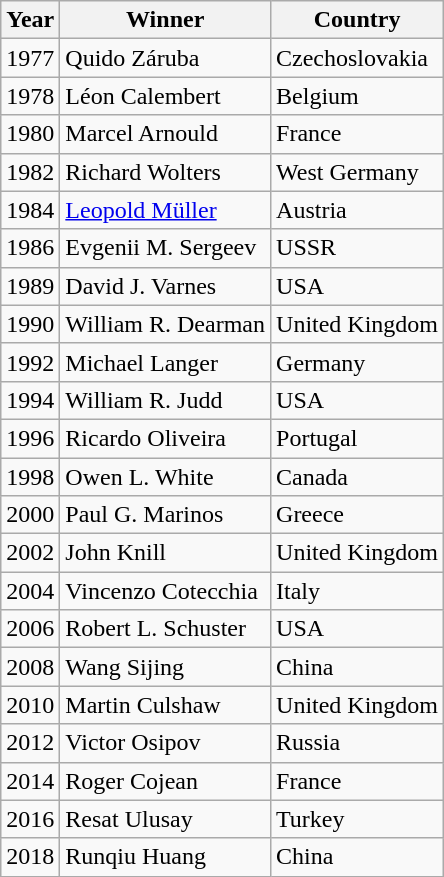<table class="wikitable" style="text-align:left">
<tr>
<th>Year</th>
<th>Winner</th>
<th>Country</th>
</tr>
<tr>
<td>1977</td>
<td>Quido Záruba</td>
<td> Czechoslovakia</td>
</tr>
<tr>
<td>1978</td>
<td>Léon Calembert</td>
<td> Belgium</td>
</tr>
<tr>
<td>1980</td>
<td>Marcel Arnould</td>
<td> France</td>
</tr>
<tr>
<td>1982</td>
<td>Richard Wolters</td>
<td> West Germany</td>
</tr>
<tr>
<td>1984</td>
<td><a href='#'>Leopold Müller</a></td>
<td> Austria</td>
</tr>
<tr>
<td>1986</td>
<td>Evgenii M. Sergeev</td>
<td> USSR</td>
</tr>
<tr>
<td>1989</td>
<td>David J. Varnes</td>
<td> USA</td>
</tr>
<tr>
<td>1990</td>
<td>William R. Dearman</td>
<td> United Kingdom</td>
</tr>
<tr>
<td>1992</td>
<td>Michael Langer</td>
<td> Germany</td>
</tr>
<tr>
<td>1994</td>
<td>William R. Judd</td>
<td> USA</td>
</tr>
<tr>
<td>1996</td>
<td>Ricardo Oliveira</td>
<td> Portugal</td>
</tr>
<tr>
<td>1998</td>
<td>Owen L. White</td>
<td> Canada</td>
</tr>
<tr>
<td>2000</td>
<td>Paul G. Marinos</td>
<td> Greece</td>
</tr>
<tr>
<td>2002</td>
<td>John Knill</td>
<td> United Kingdom</td>
</tr>
<tr>
<td>2004</td>
<td>Vincenzo Cotecchia</td>
<td> Italy</td>
</tr>
<tr>
<td>2006</td>
<td>Robert L. Schuster</td>
<td> USA</td>
</tr>
<tr>
<td>2008</td>
<td>Wang Sijing</td>
<td> China</td>
</tr>
<tr>
<td>2010</td>
<td>Martin Culshaw</td>
<td> United Kingdom</td>
</tr>
<tr>
<td>2012</td>
<td>Victor Osipov</td>
<td> Russia</td>
</tr>
<tr>
<td>2014</td>
<td>Roger Cojean</td>
<td> France</td>
</tr>
<tr>
<td>2016</td>
<td>Resat Ulusay</td>
<td> Turkey</td>
</tr>
<tr>
<td>2018</td>
<td>Runqiu Huang</td>
<td><em></em> China</td>
</tr>
</table>
